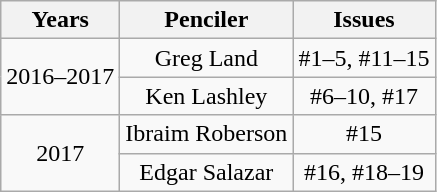<table class="wikitable" style="vertical-align:text-top">
<tr>
<th>Years</th>
<th>Penciler</th>
<th>Issues</th>
</tr>
<tr>
<td align="center" rowspan="2">2016–2017</td>
<td align="center">Greg Land</td>
<td align="center">#1–5, #11–15</td>
</tr>
<tr>
<td align="center">Ken Lashley</td>
<td align="center">#6–10, #17</td>
</tr>
<tr>
<td align="center" rowspan="2">2017</td>
<td align="center">Ibraim Roberson</td>
<td align="center">#15</td>
</tr>
<tr>
<td align="center">Edgar Salazar</td>
<td align="center">#16, #18–19</td>
</tr>
</table>
